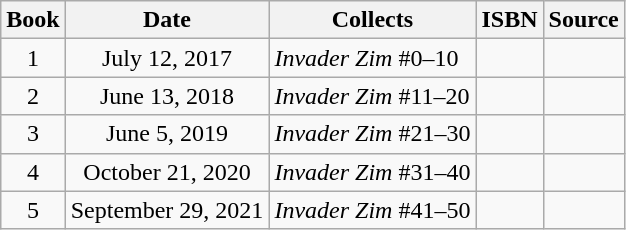<table class="wikitable" style="text-align: center">
<tr>
<th>Book</th>
<th>Date</th>
<th>Collects</th>
<th>ISBN</th>
<th>Source</th>
</tr>
<tr>
<td>1</td>
<td>July 12, 2017</td>
<td align=left><em>Invader Zim</em> #0–10</td>
<td></td>
<td></td>
</tr>
<tr>
<td>2</td>
<td>June 13, 2018</td>
<td align=left><em>Invader Zim</em> #11–20</td>
<td></td>
<td></td>
</tr>
<tr>
<td>3</td>
<td>June 5, 2019</td>
<td align=left><em>Invader Zim</em> #21–30</td>
<td></td>
<td></td>
</tr>
<tr>
<td>4</td>
<td>October 21, 2020</td>
<td align=left><em>Invader Zim</em> #31–40</td>
<td></td>
<td></td>
</tr>
<tr>
<td>5</td>
<td>September 29, 2021</td>
<td align=left><em>Invader Zim</em> #41–50</td>
<td></td>
<td></td>
</tr>
</table>
